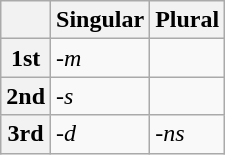<table class="wikitable">
<tr>
<th></th>
<th>Singular</th>
<th>Plural</th>
</tr>
<tr>
<th>1st</th>
<td><em>-m</em></td>
<td></td>
</tr>
<tr>
<th>2nd</th>
<td><em>-s</em></td>
<td></td>
</tr>
<tr>
<th>3rd</th>
<td><em>-d</em></td>
<td><em>-ns</em></td>
</tr>
</table>
